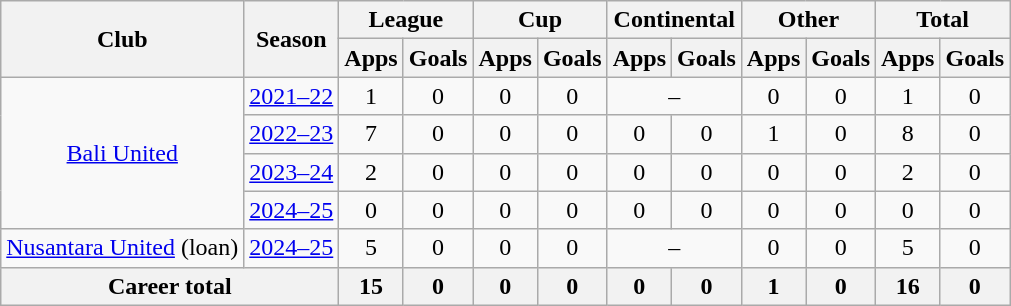<table class="wikitable" style="text-align: center">
<tr>
<th rowspan="2">Club</th>
<th rowspan="2">Season</th>
<th colspan="2">League</th>
<th colspan="2">Cup</th>
<th colspan="2">Continental</th>
<th colspan="2">Other</th>
<th colspan="2">Total</th>
</tr>
<tr>
<th>Apps</th>
<th>Goals</th>
<th>Apps</th>
<th>Goals</th>
<th>Apps</th>
<th>Goals</th>
<th>Apps</th>
<th>Goals</th>
<th>Apps</th>
<th>Goals</th>
</tr>
<tr>
<td rowspan="4"><a href='#'>Bali United</a></td>
<td><a href='#'>2021–22</a></td>
<td>1</td>
<td>0</td>
<td>0</td>
<td>0</td>
<td colspan="2">–</td>
<td>0</td>
<td>0</td>
<td>1</td>
<td>0</td>
</tr>
<tr>
<td><a href='#'>2022–23</a></td>
<td>7</td>
<td>0</td>
<td>0</td>
<td>0</td>
<td>0</td>
<td>0</td>
<td>1</td>
<td>0</td>
<td>8</td>
<td>0</td>
</tr>
<tr>
<td><a href='#'>2023–24</a></td>
<td>2</td>
<td>0</td>
<td>0</td>
<td>0</td>
<td>0</td>
<td>0</td>
<td>0</td>
<td>0</td>
<td>2</td>
<td>0</td>
</tr>
<tr>
<td><a href='#'>2024–25</a></td>
<td>0</td>
<td>0</td>
<td>0</td>
<td>0</td>
<td>0</td>
<td>0</td>
<td>0</td>
<td>0</td>
<td>0</td>
<td>0</td>
</tr>
<tr>
<td rowspan="1"><a href='#'>Nusantara United</a> (loan)</td>
<td><a href='#'>2024–25</a></td>
<td>5</td>
<td>0</td>
<td>0</td>
<td>0</td>
<td colspan="2">–</td>
<td>0</td>
<td>0</td>
<td>5</td>
<td>0</td>
</tr>
<tr>
<th colspan=2>Career total</th>
<th>15</th>
<th>0</th>
<th>0</th>
<th>0</th>
<th>0</th>
<th>0</th>
<th>1</th>
<th>0</th>
<th>16</th>
<th>0</th>
</tr>
</table>
